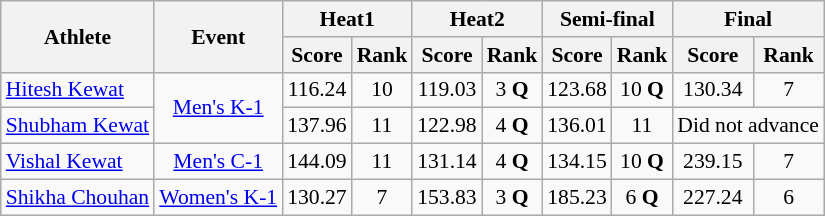<table class=wikitable style="text-align:center; font-size:90%">
<tr>
<th rowspan="2">Athlete</th>
<th rowspan="2">Event</th>
<th colspan="2">Heat1</th>
<th colspan="2">Heat2</th>
<th colspan="2">Semi-final</th>
<th colspan="2">Final</th>
</tr>
<tr>
<th>Score</th>
<th>Rank</th>
<th>Score</th>
<th>Rank</th>
<th>Score</th>
<th>Rank</th>
<th>Score</th>
<th>Rank</th>
</tr>
<tr>
<td style="text-align:left"><a href='#'>Hitesh Kewat</a></td>
<td rowspan="2"><a href='#'>Men's K-1</a></td>
<td>116.24</td>
<td>10</td>
<td>119.03</td>
<td>3 <strong>Q</strong></td>
<td>123.68</td>
<td>10 <strong>Q</strong></td>
<td>130.34</td>
<td>7</td>
</tr>
<tr>
<td style="text-align:left"><a href='#'>Shubham Kewat</a></td>
<td>137.96</td>
<td>11</td>
<td>122.98</td>
<td>4 <strong>Q</strong></td>
<td>136.01</td>
<td>11</td>
<td colspan="2">Did not advance</td>
</tr>
<tr>
<td style="text-align:left"><a href='#'>Vishal Kewat</a></td>
<td><a href='#'>Men's C-1</a></td>
<td>144.09</td>
<td>11</td>
<td>131.14</td>
<td>4 <strong>Q</strong></td>
<td>134.15</td>
<td>10 <strong>Q</strong></td>
<td>239.15</td>
<td>7</td>
</tr>
<tr>
<td style="text-align:left"><a href='#'>Shikha Chouhan</a></td>
<td><a href='#'>Women's K-1</a></td>
<td>130.27</td>
<td>7</td>
<td>153.83</td>
<td>3 <strong>Q</strong></td>
<td>185.23</td>
<td>6 <strong>Q</strong></td>
<td>227.24</td>
<td>6</td>
</tr>
</table>
